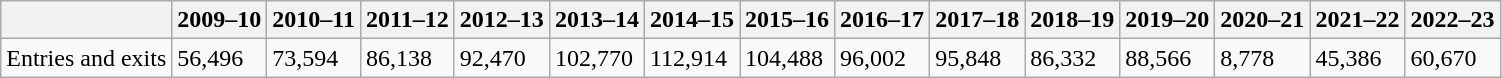<table class="wikitable">
<tr>
<th></th>
<th>2009–10</th>
<th>2010–11</th>
<th>2011–12</th>
<th>2012–13</th>
<th>2013–14</th>
<th>2014–15</th>
<th>2015–16</th>
<th>2016–17</th>
<th>2017–18</th>
<th>2018–19</th>
<th>2019–20</th>
<th>2020–21</th>
<th>2021–22</th>
<th>2022–23</th>
</tr>
<tr>
<td>Entries and exits</td>
<td>56,496</td>
<td>73,594</td>
<td>86,138</td>
<td>92,470</td>
<td>102,770</td>
<td>112,914</td>
<td>104,488</td>
<td>96,002</td>
<td>95,848</td>
<td>86,332</td>
<td>88,566</td>
<td>8,778</td>
<td>45,386</td>
<td>60,670</td>
</tr>
</table>
